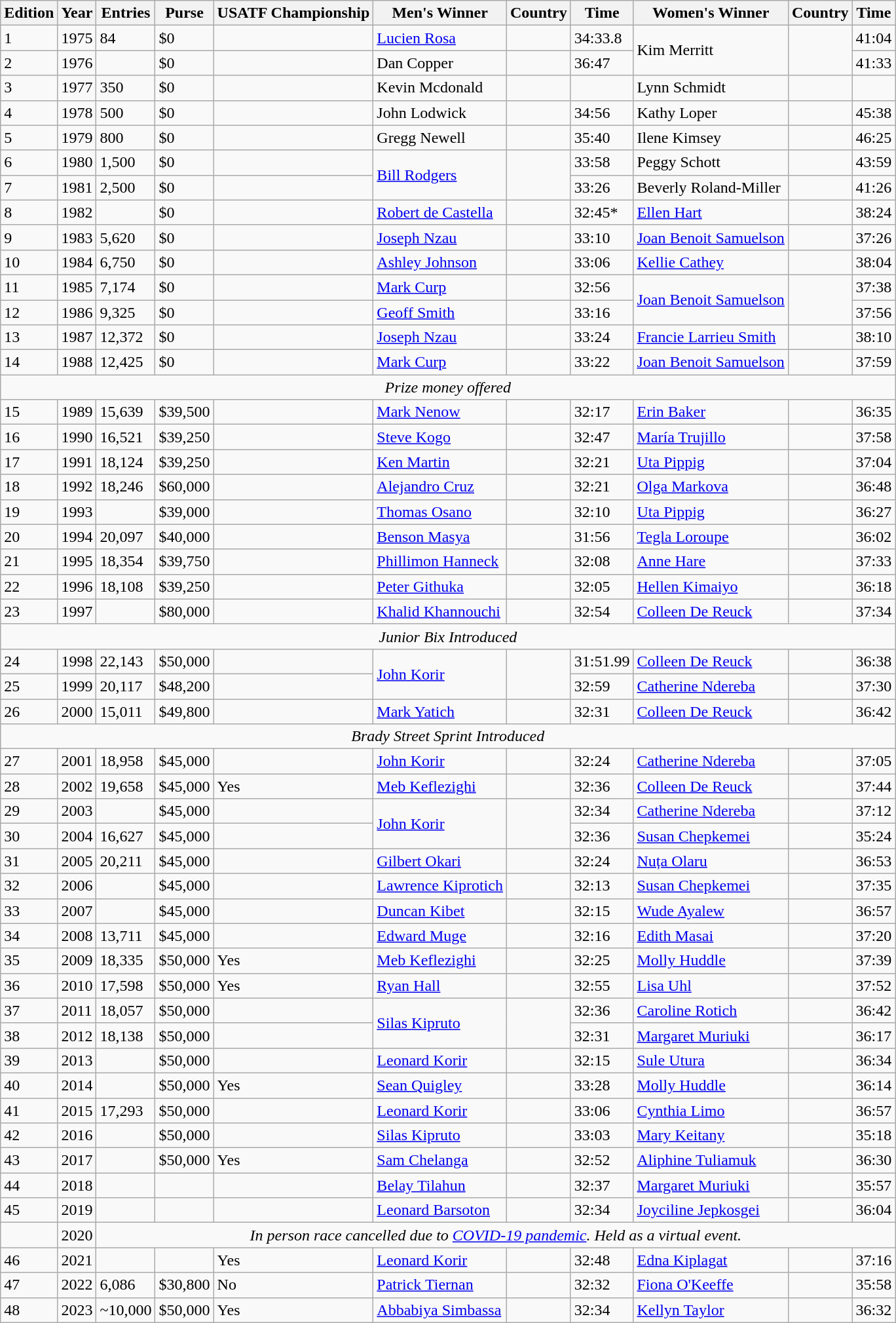<table class="wikitable sortable">
<tr>
<th>Edition</th>
<th>Year</th>
<th>Entries</th>
<th>Purse</th>
<th>USATF Championship</th>
<th>Men's Winner</th>
<th>Country</th>
<th>Time</th>
<th>Women's Winner</th>
<th>Country</th>
<th>Time</th>
</tr>
<tr>
<td>1</td>
<td>1975</td>
<td>84</td>
<td>$0</td>
<td></td>
<td><a href='#'>Lucien Rosa</a></td>
<td></td>
<td>34:33.8</td>
<td rowspan="2">Kim Merritt</td>
<td rowspan="2"></td>
<td>41:04</td>
</tr>
<tr>
<td>2</td>
<td>1976</td>
<td></td>
<td>$0</td>
<td></td>
<td>Dan Copper</td>
<td></td>
<td>36:47</td>
<td>41:33</td>
</tr>
<tr>
<td>3</td>
<td>1977</td>
<td>350</td>
<td>$0</td>
<td></td>
<td>Kevin Mcdonald</td>
<td></td>
<td></td>
<td>Lynn Schmidt</td>
<td></td>
<td></td>
</tr>
<tr>
<td>4</td>
<td>1978</td>
<td>500</td>
<td>$0</td>
<td></td>
<td>John Lodwick</td>
<td></td>
<td>34:56</td>
<td>Kathy Loper</td>
<td></td>
<td>45:38</td>
</tr>
<tr>
<td>5</td>
<td>1979</td>
<td>800</td>
<td>$0</td>
<td></td>
<td>Gregg Newell</td>
<td></td>
<td>35:40</td>
<td>Ilene Kimsey</td>
<td></td>
<td>46:25</td>
</tr>
<tr>
<td>6</td>
<td>1980</td>
<td>1,500</td>
<td>$0</td>
<td></td>
<td rowspan="2"><a href='#'>Bill Rodgers</a></td>
<td rowspan="2"></td>
<td>33:58</td>
<td>Peggy Schott</td>
<td></td>
<td>43:59</td>
</tr>
<tr>
<td>7</td>
<td>1981</td>
<td>2,500</td>
<td>$0</td>
<td></td>
<td>33:26</td>
<td>Beverly Roland-Miller</td>
<td></td>
<td>41:26</td>
</tr>
<tr>
<td>8</td>
<td>1982</td>
<td></td>
<td>$0</td>
<td></td>
<td><a href='#'>Robert de Castella</a></td>
<td></td>
<td>32:45*</td>
<td><a href='#'>Ellen Hart</a></td>
<td></td>
<td>38:24</td>
</tr>
<tr>
<td>9</td>
<td>1983</td>
<td>5,620</td>
<td>$0</td>
<td></td>
<td><a href='#'>Joseph Nzau</a></td>
<td></td>
<td>33:10</td>
<td><a href='#'>Joan Benoit Samuelson</a></td>
<td></td>
<td>37:26</td>
</tr>
<tr>
<td>10</td>
<td>1984</td>
<td>6,750</td>
<td>$0</td>
<td></td>
<td><a href='#'>Ashley Johnson</a></td>
<td></td>
<td>33:06</td>
<td><a href='#'>Kellie Cathey</a></td>
<td></td>
<td>38:04</td>
</tr>
<tr>
<td>11</td>
<td>1985</td>
<td>7,174</td>
<td>$0</td>
<td></td>
<td><a href='#'>Mark Curp</a></td>
<td></td>
<td>32:56</td>
<td rowspan="2"><a href='#'>Joan Benoit Samuelson</a></td>
<td rowspan="2"></td>
<td>37:38</td>
</tr>
<tr>
<td>12</td>
<td>1986</td>
<td>9,325</td>
<td>$0</td>
<td></td>
<td><a href='#'>Geoff Smith</a></td>
<td></td>
<td>33:16</td>
<td>37:56</td>
</tr>
<tr>
<td>13</td>
<td>1987</td>
<td>12,372</td>
<td>$0</td>
<td></td>
<td><a href='#'>Joseph Nzau</a></td>
<td></td>
<td>33:24</td>
<td><a href='#'>Francie Larrieu Smith</a></td>
<td></td>
<td>38:10</td>
</tr>
<tr>
<td>14</td>
<td>1988</td>
<td>12,425</td>
<td>$0</td>
<td></td>
<td><a href='#'>Mark Curp</a></td>
<td></td>
<td>33:22</td>
<td><a href='#'>Joan Benoit Samuelson</a></td>
<td></td>
<td>37:59</td>
</tr>
<tr>
<td colspan="11" align="center" data-sort-value=""><em>Prize money offered</em></td>
</tr>
<tr>
<td>15</td>
<td>1989</td>
<td>15,639</td>
<td>$39,500</td>
<td></td>
<td><a href='#'>Mark Nenow</a></td>
<td></td>
<td>32:17</td>
<td><a href='#'>Erin Baker</a></td>
<td></td>
<td>36:35</td>
</tr>
<tr>
<td>16</td>
<td>1990</td>
<td>16,521</td>
<td>$39,250</td>
<td></td>
<td><a href='#'>Steve Kogo</a></td>
<td></td>
<td>32:47</td>
<td><a href='#'>María Trujillo</a></td>
<td></td>
<td>37:58</td>
</tr>
<tr>
<td>17</td>
<td>1991</td>
<td>18,124</td>
<td>$39,250</td>
<td></td>
<td><a href='#'>Ken Martin</a></td>
<td></td>
<td>32:21</td>
<td><a href='#'>Uta Pippig</a></td>
<td></td>
<td>37:04</td>
</tr>
<tr>
<td>18</td>
<td>1992</td>
<td>18,246</td>
<td>$60,000</td>
<td></td>
<td><a href='#'>Alejandro Cruz</a></td>
<td></td>
<td>32:21</td>
<td><a href='#'>Olga Markova</a></td>
<td></td>
<td>36:48</td>
</tr>
<tr>
<td>19</td>
<td>1993</td>
<td></td>
<td>$39,000</td>
<td></td>
<td><a href='#'>Thomas Osano</a></td>
<td></td>
<td>32:10</td>
<td><a href='#'>Uta Pippig</a></td>
<td></td>
<td>36:27</td>
</tr>
<tr>
<td>20</td>
<td>1994</td>
<td>20,097</td>
<td>$40,000</td>
<td></td>
<td><a href='#'>Benson Masya</a></td>
<td></td>
<td>31:56</td>
<td><a href='#'>Tegla Loroupe</a></td>
<td></td>
<td>36:02</td>
</tr>
<tr>
<td>21</td>
<td>1995</td>
<td>18,354</td>
<td>$39,750</td>
<td></td>
<td><a href='#'>Phillimon Hanneck</a></td>
<td></td>
<td>32:08</td>
<td><a href='#'>Anne Hare</a></td>
<td></td>
<td>37:33</td>
</tr>
<tr>
<td>22</td>
<td>1996</td>
<td>18,108</td>
<td>$39,250</td>
<td></td>
<td><a href='#'>Peter Githuka</a></td>
<td></td>
<td>32:05</td>
<td><a href='#'>Hellen Kimaiyo</a></td>
<td></td>
<td>36:18</td>
</tr>
<tr>
<td>23</td>
<td>1997</td>
<td></td>
<td>$80,000</td>
<td></td>
<td><a href='#'>Khalid Khannouchi</a></td>
<td></td>
<td>32:54</td>
<td><a href='#'>Colleen De Reuck</a></td>
<td></td>
<td>37:34</td>
</tr>
<tr>
<td colspan="11" align="center" data-sort-value=""><em>Junior Bix Introduced</em></td>
</tr>
<tr>
<td>24</td>
<td>1998</td>
<td>22,143</td>
<td>$50,000</td>
<td></td>
<td rowspan="2"><a href='#'>John Korir</a></td>
<td rowspan="2"></td>
<td>31:51.99</td>
<td><a href='#'>Colleen De Reuck</a></td>
<td></td>
<td>36:38</td>
</tr>
<tr>
<td>25</td>
<td>1999</td>
<td>20,117</td>
<td>$48,200</td>
<td></td>
<td>32:59</td>
<td><a href='#'>Catherine Ndereba</a></td>
<td></td>
<td>37:30</td>
</tr>
<tr>
<td>26</td>
<td>2000</td>
<td>15,011</td>
<td>$49,800</td>
<td></td>
<td><a href='#'>Mark Yatich</a></td>
<td></td>
<td>32:31</td>
<td><a href='#'>Colleen De Reuck</a></td>
<td></td>
<td>36:42</td>
</tr>
<tr>
<td colspan="11" align="center" data-sort-value=""><em>Brady Street Sprint Introduced</em></td>
</tr>
<tr>
<td>27</td>
<td>2001</td>
<td>18,958</td>
<td>$45,000</td>
<td></td>
<td><a href='#'>John Korir</a></td>
<td></td>
<td>32:24</td>
<td><a href='#'>Catherine Ndereba</a></td>
<td></td>
<td>37:05</td>
</tr>
<tr>
<td>28</td>
<td>2002</td>
<td>19,658</td>
<td>$45,000</td>
<td>Yes</td>
<td><a href='#'>Meb Keflezighi</a></td>
<td></td>
<td>32:36</td>
<td><a href='#'>Colleen De Reuck</a></td>
<td></td>
<td>37:44</td>
</tr>
<tr>
<td>29</td>
<td>2003</td>
<td></td>
<td>$45,000</td>
<td></td>
<td rowspan="2"><a href='#'>John Korir</a></td>
<td rowspan="2"></td>
<td>32:34</td>
<td><a href='#'>Catherine Ndereba</a></td>
<td></td>
<td>37:12</td>
</tr>
<tr>
<td>30</td>
<td>2004</td>
<td>16,627</td>
<td>$45,000</td>
<td></td>
<td>32:36</td>
<td><a href='#'>Susan Chepkemei</a></td>
<td></td>
<td>35:24</td>
</tr>
<tr>
<td>31</td>
<td>2005</td>
<td>20,211</td>
<td>$45,000</td>
<td></td>
<td><a href='#'>Gilbert Okari</a></td>
<td></td>
<td>32:24</td>
<td><a href='#'>Nuța Olaru</a></td>
<td></td>
<td>36:53</td>
</tr>
<tr>
<td>32</td>
<td>2006</td>
<td></td>
<td>$45,000</td>
<td></td>
<td><a href='#'>Lawrence Kiprotich</a></td>
<td></td>
<td>32:13</td>
<td><a href='#'>Susan Chepkemei</a></td>
<td></td>
<td>37:35</td>
</tr>
<tr>
<td>33</td>
<td>2007</td>
<td></td>
<td>$45,000</td>
<td></td>
<td><a href='#'>Duncan Kibet</a></td>
<td></td>
<td>32:15</td>
<td><a href='#'>Wude Ayalew</a></td>
<td></td>
<td>36:57</td>
</tr>
<tr>
<td>34</td>
<td>2008</td>
<td>13,711</td>
<td>$45,000</td>
<td></td>
<td><a href='#'>Edward Muge</a></td>
<td></td>
<td>32:16</td>
<td><a href='#'>Edith Masai</a></td>
<td></td>
<td>37:20</td>
</tr>
<tr>
<td>35</td>
<td>2009</td>
<td>18,335</td>
<td>$50,000</td>
<td>Yes</td>
<td><a href='#'>Meb Keflezighi</a></td>
<td></td>
<td>32:25</td>
<td><a href='#'>Molly Huddle</a></td>
<td></td>
<td>37:39</td>
</tr>
<tr>
<td>36</td>
<td>2010</td>
<td>17,598</td>
<td>$50,000</td>
<td>Yes</td>
<td><a href='#'>Ryan Hall</a></td>
<td></td>
<td>32:55</td>
<td><a href='#'>Lisa Uhl</a></td>
<td></td>
<td>37:52</td>
</tr>
<tr>
<td>37</td>
<td>2011</td>
<td>18,057</td>
<td>$50,000</td>
<td></td>
<td rowspan="2"><a href='#'>Silas Kipruto</a></td>
<td rowspan="2"></td>
<td>32:36</td>
<td><a href='#'>Caroline Rotich</a></td>
<td></td>
<td>36:42</td>
</tr>
<tr>
<td>38</td>
<td>2012</td>
<td>18,138</td>
<td>$50,000</td>
<td></td>
<td>32:31</td>
<td><a href='#'>Margaret Muriuki</a></td>
<td></td>
<td>36:17</td>
</tr>
<tr>
<td>39</td>
<td>2013</td>
<td></td>
<td>$50,000</td>
<td></td>
<td><a href='#'>Leonard Korir</a></td>
<td></td>
<td>32:15</td>
<td><a href='#'>Sule Utura</a></td>
<td></td>
<td>36:34</td>
</tr>
<tr>
<td>40</td>
<td>2014</td>
<td></td>
<td>$50,000</td>
<td>Yes</td>
<td><a href='#'>Sean Quigley</a></td>
<td></td>
<td>33:28</td>
<td><a href='#'>Molly Huddle</a></td>
<td></td>
<td>36:14</td>
</tr>
<tr>
<td>41</td>
<td>2015</td>
<td>17,293</td>
<td>$50,000</td>
<td></td>
<td><a href='#'>Leonard Korir</a></td>
<td></td>
<td>33:06</td>
<td><a href='#'>Cynthia Limo</a></td>
<td></td>
<td>36:57</td>
</tr>
<tr>
<td>42</td>
<td>2016</td>
<td></td>
<td>$50,000</td>
<td></td>
<td><a href='#'>Silas Kipruto</a></td>
<td></td>
<td>33:03</td>
<td><a href='#'>Mary Keitany</a></td>
<td></td>
<td>35:18</td>
</tr>
<tr>
<td>43</td>
<td>2017</td>
<td></td>
<td>$50,000</td>
<td>Yes</td>
<td><a href='#'>Sam Chelanga</a></td>
<td></td>
<td>32:52</td>
<td><a href='#'>Aliphine Tuliamuk</a></td>
<td></td>
<td>36:30</td>
</tr>
<tr>
<td>44</td>
<td>2018</td>
<td></td>
<td></td>
<td></td>
<td><a href='#'>Belay Tilahun</a></td>
<td></td>
<td>32:37</td>
<td><a href='#'>Margaret Muriuki</a></td>
<td></td>
<td>35:57</td>
</tr>
<tr>
<td>45</td>
<td>2019</td>
<td></td>
<td></td>
<td></td>
<td><a href='#'>Leonard Barsoton</a></td>
<td></td>
<td>32:34</td>
<td><a href='#'>Joyciline Jepkosgei</a></td>
<td></td>
<td>36:04</td>
</tr>
<tr>
<td></td>
<td>2020</td>
<td colspan="9" align="center" data-sort-value=""><em>In person race cancelled due to <a href='#'>COVID-19 pandemic</a>. Held as a virtual event.</em></td>
</tr>
<tr>
<td>46</td>
<td>2021</td>
<td></td>
<td></td>
<td>Yes</td>
<td><a href='#'>Leonard Korir</a></td>
<td></td>
<td>32:48</td>
<td><a href='#'>Edna Kiplagat</a></td>
<td></td>
<td>37:16</td>
</tr>
<tr>
<td>47</td>
<td>2022</td>
<td>6,086</td>
<td>$30,800</td>
<td>No</td>
<td><a href='#'>Patrick Tiernan</a></td>
<td></td>
<td>32:32</td>
<td><a href='#'>Fiona O'Keeffe</a></td>
<td></td>
<td>35:58</td>
</tr>
<tr>
<td>48</td>
<td>2023</td>
<td>~10,000</td>
<td>$50,000</td>
<td>Yes</td>
<td><a href='#'>Abbabiya Simbassa</a></td>
<td></td>
<td>32:34</td>
<td><a href='#'>Kellyn Taylor</a></td>
<td></td>
<td>36:32</td>
</tr>
</table>
